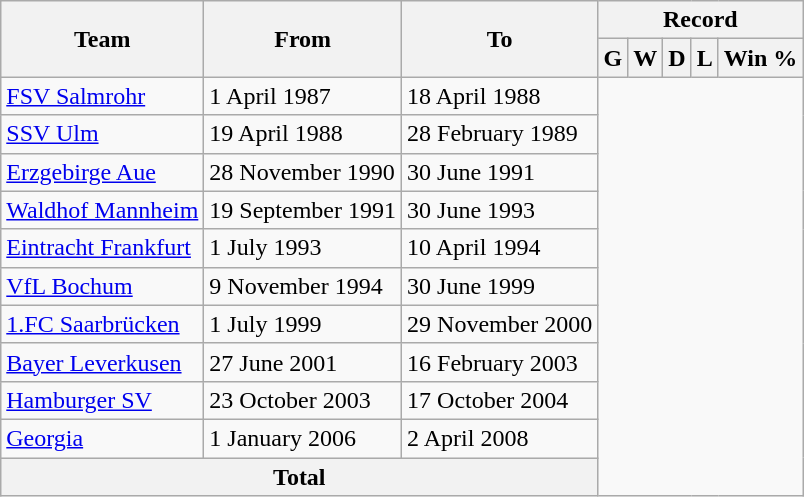<table class="wikitable" style="text-align: center">
<tr>
<th rowspan="2">Team</th>
<th rowspan="2">From</th>
<th rowspan="2">To</th>
<th colspan="6">Record</th>
</tr>
<tr>
<th>G</th>
<th>W</th>
<th>D</th>
<th>L</th>
<th>Win %</th>
</tr>
<tr>
<td align=left><a href='#'>FSV Salmrohr</a></td>
<td align=left>1 April 1987</td>
<td align=left>18 April 1988<br></td>
</tr>
<tr>
<td align=left><a href='#'>SSV Ulm</a></td>
<td align=left>19 April 1988</td>
<td align=left>28 February 1989<br></td>
</tr>
<tr>
<td align=left><a href='#'>Erzgebirge Aue</a></td>
<td align=left>28 November 1990</td>
<td align=left>30 June 1991<br></td>
</tr>
<tr>
<td align=left><a href='#'>Waldhof Mannheim</a></td>
<td align=left>19 September 1991</td>
<td align=left>30 June 1993<br></td>
</tr>
<tr>
<td align=left><a href='#'>Eintracht Frankfurt</a></td>
<td align=left>1 July 1993</td>
<td align=left>10 April 1994<br></td>
</tr>
<tr>
<td align=left><a href='#'>VfL Bochum</a></td>
<td align=left>9 November 1994</td>
<td align=left>30 June 1999<br></td>
</tr>
<tr>
<td align=left><a href='#'>1.FC Saarbrücken</a></td>
<td align=left>1 July 1999</td>
<td align=left>29 November 2000<br></td>
</tr>
<tr>
<td align=left><a href='#'>Bayer Leverkusen</a></td>
<td align=left>27 June 2001</td>
<td align=left>16 February 2003<br></td>
</tr>
<tr>
<td align=left><a href='#'>Hamburger SV</a></td>
<td align=left>23 October 2003</td>
<td align=left>17 October 2004<br></td>
</tr>
<tr>
<td align=left><a href='#'>Georgia</a></td>
<td align=left>1 January 2006</td>
<td align=left>2 April 2008<br></td>
</tr>
<tr>
<th colspan="3">Total<br></th>
</tr>
</table>
